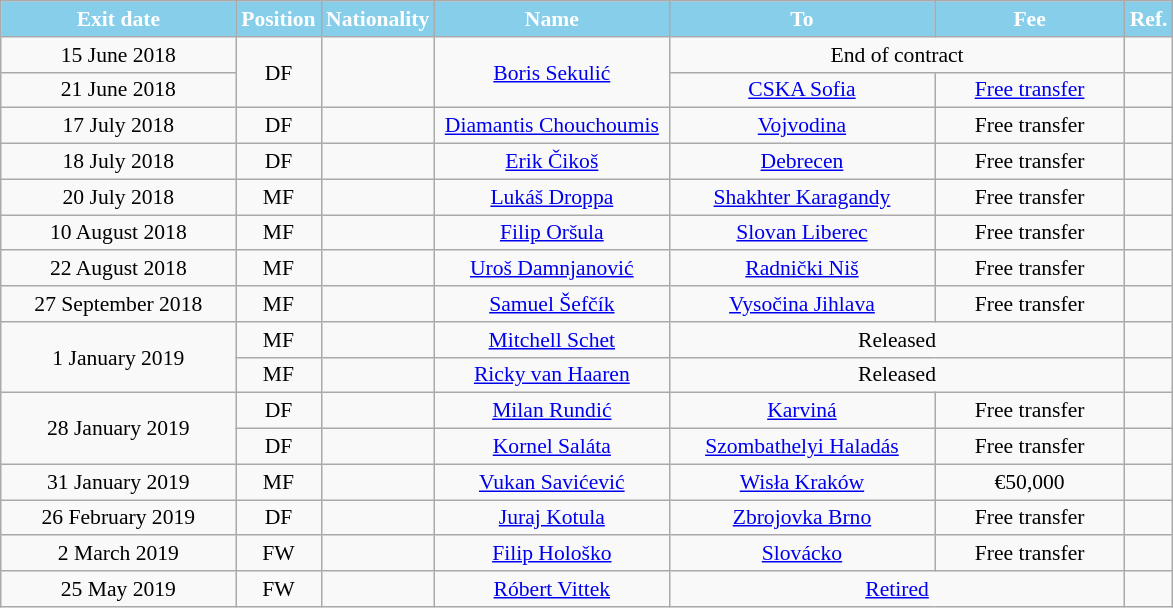<table class="wikitable"  style="text-align:center; font-size:90%; ">
<tr>
<th style="background:#87CEEB; color:#FFFFFF; width:150px;">Exit date</th>
<th style="background:#87CEEB; color:#FFFFFF; width:50px;">Position</th>
<th style="background:#87CEEB; color:#FFFFFF; width:50px;">Nationality</th>
<th style="background:#87CEEB; color:#FFFFFF; width:150px;">Name</th>
<th style="background:#87CEEB; color:#FFFFFF; width:170px;">To</th>
<th style="background:#87CEEB; color:#FFFFFF; width:120px;">Fee</th>
<th style="background:#87CEEB; color:#FFFFFF; width:25px;">Ref.</th>
</tr>
<tr>
<td>15 June 2018</td>
<td rowspan="2">DF</td>
<td rowspan="2"></td>
<td rowspan="2"><a href='#'>Boris Sekulić</a></td>
<td colspan="2">End of contract</td>
<td></td>
</tr>
<tr>
<td>21 June 2018</td>
<td> <a href='#'>CSKA Sofia</a></td>
<td><a href='#'>Free transfer</a></td>
<td></td>
</tr>
<tr>
<td>17 July 2018</td>
<td>DF</td>
<td></td>
<td><a href='#'>Diamantis Chouchoumis</a></td>
<td> <a href='#'>Vojvodina</a></td>
<td>Free transfer</td>
<td></td>
</tr>
<tr>
<td>18 July 2018</td>
<td>DF</td>
<td></td>
<td><a href='#'>Erik Čikoš</a></td>
<td> <a href='#'>Debrecen</a></td>
<td>Free transfer</td>
<td></td>
</tr>
<tr>
<td>20 July 2018</td>
<td>MF</td>
<td></td>
<td><a href='#'>Lukáš Droppa</a></td>
<td> <a href='#'>Shakhter Karagandy</a></td>
<td>Free transfer</td>
<td></td>
</tr>
<tr>
<td>10 August 2018</td>
<td>MF</td>
<td></td>
<td><a href='#'>Filip Oršula</a></td>
<td> <a href='#'>Slovan Liberec</a></td>
<td>Free transfer</td>
<td></td>
</tr>
<tr>
<td>22 August 2018</td>
<td>MF</td>
<td></td>
<td><a href='#'>Uroš Damnjanović</a></td>
<td> <a href='#'>Radnički Niš</a></td>
<td>Free transfer</td>
<td></td>
</tr>
<tr>
<td>27 September 2018</td>
<td>MF</td>
<td></td>
<td><a href='#'>Samuel Šefčík</a></td>
<td> <a href='#'>Vysočina Jihlava</a></td>
<td>Free transfer</td>
<td></td>
</tr>
<tr>
<td rowspan="2">1 January 2019</td>
<td>MF</td>
<td></td>
<td><a href='#'>Mitchell Schet</a></td>
<td colspan="2">Released</td>
<td></td>
</tr>
<tr>
<td>MF</td>
<td></td>
<td><a href='#'>Ricky van Haaren</a></td>
<td colspan="2">Released</td>
<td></td>
</tr>
<tr>
<td rowspan="2">28 January 2019</td>
<td>DF</td>
<td></td>
<td><a href='#'>Milan Rundić</a></td>
<td> <a href='#'>Karviná</a></td>
<td>Free transfer</td>
<td></td>
</tr>
<tr>
<td>DF</td>
<td></td>
<td><a href='#'>Kornel Saláta</a></td>
<td> <a href='#'>Szombathelyi Haladás</a></td>
<td>Free transfer</td>
<td></td>
</tr>
<tr>
<td>31 January 2019</td>
<td>MF</td>
<td></td>
<td><a href='#'>Vukan Savićević</a></td>
<td> <a href='#'>Wisła Kraków</a></td>
<td>€50,000</td>
<td></td>
</tr>
<tr>
<td>26 February 2019</td>
<td>DF</td>
<td></td>
<td><a href='#'>Juraj Kotula</a></td>
<td> <a href='#'>Zbrojovka Brno</a></td>
<td>Free transfer</td>
<td></td>
</tr>
<tr>
<td>2 March 2019</td>
<td>FW</td>
<td></td>
<td><a href='#'>Filip Hološko</a></td>
<td> <a href='#'>Slovácko</a></td>
<td>Free transfer</td>
<td></td>
</tr>
<tr>
<td>25 May 2019</td>
<td>FW</td>
<td></td>
<td><a href='#'>Róbert Vittek</a></td>
<td colspan="2"><a href='#'>Retired</a></td>
<td></td>
</tr>
</table>
